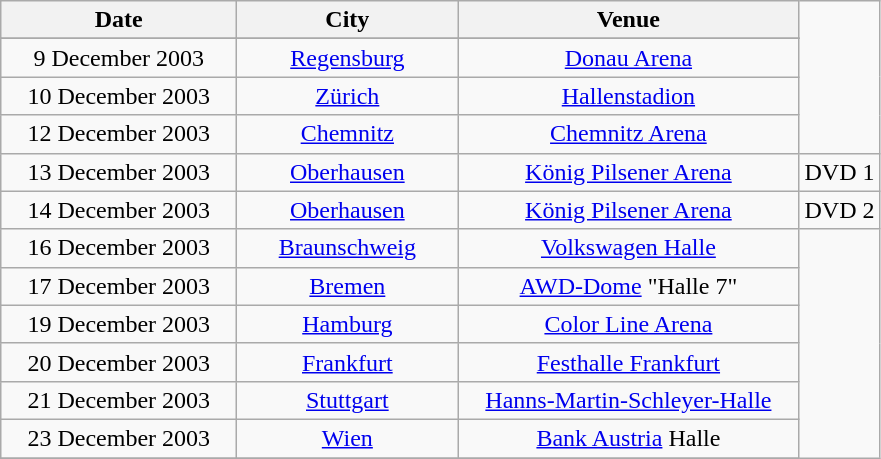<table class="wikitable">
<tr>
<th width="150" rowspan="1">Date</th>
<th width="140" rowspan="1">City</th>
<th width="220" rowspan="1">Venue</th>
</tr>
<tr bgcolor="#DDDDDD">
</tr>
<tr>
<td align="center">9 December 2003</td>
<td align="center"><a href='#'>Regensburg</a></td>
<td align="center"><a href='#'>Donau Arena</a></td>
</tr>
<tr>
<td align="center">10 December 2003</td>
<td align="center"><a href='#'>Zürich</a></td>
<td align="center"><a href='#'>Hallenstadion</a></td>
</tr>
<tr>
<td align="center">12 December 2003</td>
<td align="center"><a href='#'>Chemnitz</a></td>
<td align="center"><a href='#'>Chemnitz Arena</a></td>
</tr>
<tr>
<td align="center">13 December 2003</td>
<td align="center"><a href='#'>Oberhausen</a></td>
<td align="center"><a href='#'>König Pilsener Arena</a></td>
<td align="center">DVD 1</td>
</tr>
<tr>
<td align="center">14 December 2003</td>
<td align="center"><a href='#'>Oberhausen</a></td>
<td align="center"><a href='#'>König Pilsener Arena</a></td>
<td align="center">DVD 2</td>
</tr>
<tr>
<td align="center">16 December 2003</td>
<td align="center"><a href='#'>Braunschweig</a></td>
<td align="center"><a href='#'>Volkswagen Halle</a></td>
</tr>
<tr>
<td align="center">17 December 2003</td>
<td align="center"><a href='#'>Bremen</a></td>
<td align="center"><a href='#'>AWD-Dome</a> "Halle 7"</td>
</tr>
<tr>
<td align="center">19 December 2003</td>
<td align="center"><a href='#'>Hamburg</a></td>
<td align="center"><a href='#'>Color Line Arena</a></td>
</tr>
<tr>
<td align="center">20 December 2003</td>
<td align="center"><a href='#'>Frankfurt</a></td>
<td align="center"><a href='#'>Festhalle Frankfurt</a></td>
</tr>
<tr>
<td align="center">21 December 2003</td>
<td align="center"><a href='#'>Stuttgart</a></td>
<td align="center"><a href='#'>Hanns-Martin-Schleyer-Halle</a></td>
</tr>
<tr>
<td align="center">23 December 2003</td>
<td align="center"><a href='#'>Wien</a></td>
<td align="center"><a href='#'>Bank Austria</a> Halle</td>
</tr>
<tr>
</tr>
</table>
